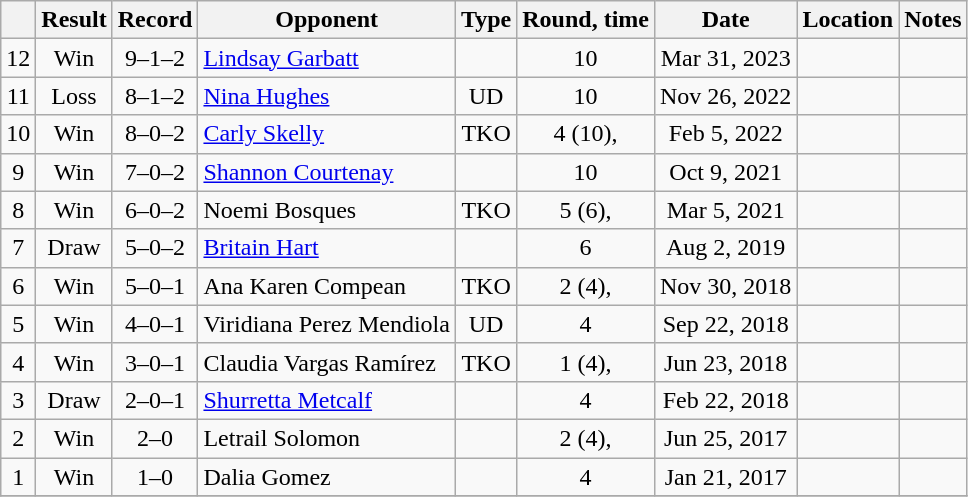<table class="wikitable" style="text-align:center">
<tr>
<th></th>
<th>Result</th>
<th>Record</th>
<th>Opponent</th>
<th>Type</th>
<th>Round, time</th>
<th>Date</th>
<th>Location</th>
<th>Notes</th>
</tr>
<tr>
<td>12</td>
<td>Win</td>
<td>9–1–2</td>
<td align=left><a href='#'>Lindsay Garbatt</a></td>
<td></td>
<td>10</td>
<td>Mar 31, 2023</td>
<td align=left></td>
<td></td>
</tr>
<tr>
<td>11</td>
<td>Loss</td>
<td>8–1–2</td>
<td align=left><a href='#'>Nina Hughes</a></td>
<td>UD</td>
<td>10</td>
<td>Nov 26, 2022</td>
<td align=left></td>
<td align=left></td>
</tr>
<tr>
<td>10</td>
<td>Win</td>
<td>8–0–2</td>
<td align=left><a href='#'>Carly Skelly</a></td>
<td>TKO</td>
<td>4 (10), </td>
<td>Feb 5, 2022</td>
<td align=left></td>
<td align=left></td>
</tr>
<tr>
<td>9</td>
<td>Win</td>
<td>7–0–2</td>
<td align=left><a href='#'>Shannon Courtenay</a></td>
<td></td>
<td>10</td>
<td>Oct 9, 2021</td>
<td align=left></td>
<td align=left></td>
</tr>
<tr>
<td>8</td>
<td>Win</td>
<td>6–0–2</td>
<td align=left>Noemi Bosques</td>
<td>TKO</td>
<td>5 (6), </td>
<td>Mar 5, 2021</td>
<td align=left></td>
<td></td>
</tr>
<tr>
<td>7</td>
<td>Draw</td>
<td>5–0–2</td>
<td align=left><a href='#'>Britain Hart</a></td>
<td></td>
<td>6</td>
<td>Aug 2, 2019</td>
<td align=left></td>
<td></td>
</tr>
<tr>
<td>6</td>
<td>Win</td>
<td>5–0–1</td>
<td align=left>Ana Karen Compean</td>
<td>TKO</td>
<td>2 (4), </td>
<td>Nov 30, 2018</td>
<td align=left></td>
<td></td>
</tr>
<tr>
<td>5</td>
<td>Win</td>
<td>4–0–1</td>
<td align=left>Viridiana Perez Mendiola</td>
<td>UD</td>
<td>4</td>
<td>Sep 22, 2018</td>
<td align=left></td>
<td></td>
</tr>
<tr>
<td>4</td>
<td>Win</td>
<td>3–0–1</td>
<td align=left>Claudia Vargas Ramírez</td>
<td>TKO</td>
<td>1 (4), </td>
<td>Jun 23, 2018</td>
<td align=left></td>
<td></td>
</tr>
<tr>
<td>3</td>
<td>Draw</td>
<td>2–0–1</td>
<td align=left><a href='#'>Shurretta Metcalf</a></td>
<td></td>
<td>4</td>
<td>Feb 22, 2018</td>
<td align=left></td>
<td></td>
</tr>
<tr>
<td>2</td>
<td>Win</td>
<td>2–0</td>
<td align=left>Letrail Solomon</td>
<td></td>
<td>2 (4), </td>
<td>Jun 25, 2017</td>
<td align=left></td>
<td></td>
</tr>
<tr>
<td>1</td>
<td>Win</td>
<td>1–0</td>
<td align=left>Dalia Gomez</td>
<td></td>
<td>4</td>
<td>Jan 21, 2017</td>
<td align=left></td>
<td></td>
</tr>
<tr>
</tr>
</table>
